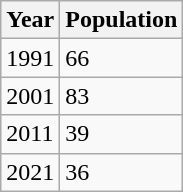<table class="wikitable">
<tr>
<th>Year</th>
<th>Population</th>
</tr>
<tr>
<td>1991</td>
<td>66</td>
</tr>
<tr>
<td>2001</td>
<td>83</td>
</tr>
<tr>
<td>2011</td>
<td>39</td>
</tr>
<tr>
<td>2021</td>
<td>36</td>
</tr>
</table>
